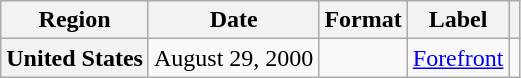<table class="wikitable plainrowheaders">
<tr>
<th scope="col">Region</th>
<th scope="col">Date</th>
<th scope="col">Format</th>
<th scope="col">Label</th>
<th scope="col"></th>
</tr>
<tr>
<th scope="row">United States</th>
<td rowspan="1">August 29, 2000</td>
<td rowspan="1"></td>
<td rowspan="1"><a href='#'>Forefront</a></td>
<td align="center"></td>
</tr>
</table>
